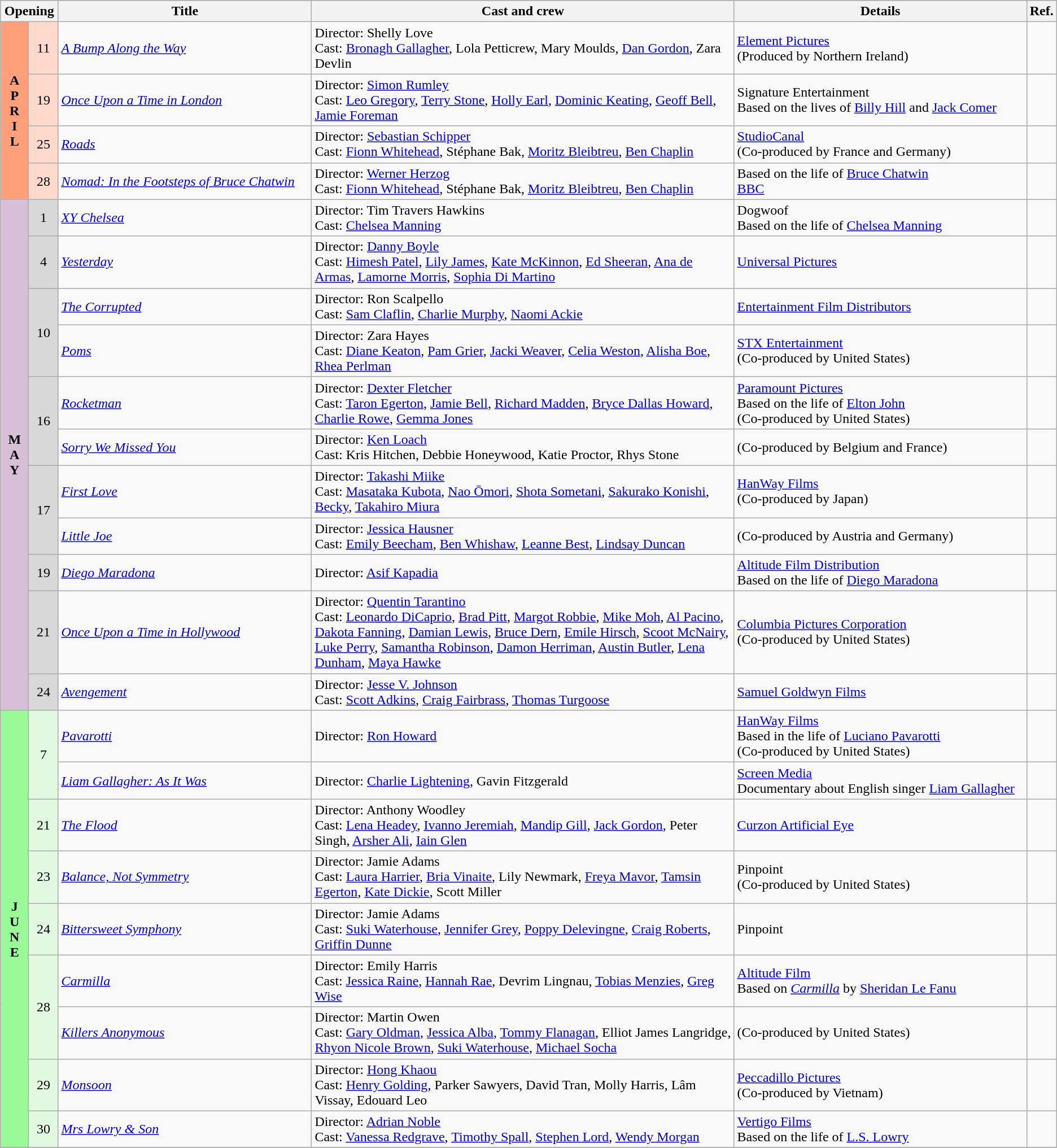<table class="wikitable">
<tr style="background:#b0e0e6; text-align:center;">
<th colspan="2">Opening</th>
<th style="width:24%;">Title</th>
<th style="width:40%;">Cast and crew</th>
<th>Details</th>
<th style="width:2%;">Ref.</th>
</tr>
<tr>
<th rowspan="4" style="text-align:center; background:#ffa07a; textcolor:#000;">A<br>P<br>R<br>I<br>L</th>
<td style="text-align:center; background:#ffdacc;">11</td>
<td><em><a href='#'>A Bump Along the Way</a></em></td>
<td>Director: Shelly Love <br> Cast: <a href='#'>Bronagh Gallagher</a>, Lola Petticrew, Mary Moulds, <a href='#'>Dan Gordon</a>, Zara Devlin</td>
<td><a href='#'>Element Pictures</a> <br> (Produced by Northern Ireland)</td>
<td></td>
</tr>
<tr>
<td style="text-align:center; background:#ffdacc;">19</td>
<td><em><a href='#'>Once Upon a Time in London</a></em></td>
<td>Director: <a href='#'>Simon Rumley</a> <br> Cast: <a href='#'>Leo Gregory</a>, <a href='#'>Terry Stone</a>, <a href='#'>Holly Earl</a>, <a href='#'>Dominic Keating</a>, <a href='#'>Geoff Bell</a>, <a href='#'>Jamie Foreman</a></td>
<td>Signature Entertainment <br> Based on the lives of <a href='#'>Billy Hill</a> and <a href='#'>Jack Comer</a></td>
<td style="text-align:center"></td>
</tr>
<tr>
<td style="text-align:center; background:#ffdacc;">25</td>
<td><em><a href='#'>Roads</a></em></td>
<td>Director: <a href='#'>Sebastian Schipper</a> <br> Cast: <a href='#'>Fionn Whitehead</a>, Stéphane Bak, <a href='#'>Moritz Bleibtreu</a>, <a href='#'>Ben Chaplin</a></td>
<td><a href='#'>StudioCanal</a> <br> (Co-produced by France and Germany)</td>
<td style="text-align:center"></td>
</tr>
<tr>
<td style="text-align:center; background:#ffdacc;">28</td>
<td><em><a href='#'>Nomad: In the Footsteps of Bruce Chatwin</a></em></td>
<td>Director: <a href='#'>Werner Herzog</a> <br> Cast: <a href='#'>Fionn Whitehead</a>, Stéphane Bak, <a href='#'>Moritz Bleibtreu</a>, <a href='#'>Ben Chaplin</a></td>
<td>Based on the life of <a href='#'>Bruce Chatwin</a> <br> <a href='#'>BBC</a></td>
<td style="text-align:center"></td>
</tr>
<tr>
<th rowspan="11" style="text-align:center; background:thistle; textcolor:#000;">M<br>A<br>Y</th>
<td style="text-align:center; background:#d8d8d8;">1</td>
<td><em><a href='#'>XY Chelsea</a></em></td>
<td>Director: Tim Travers Hawkins <br> Cast: <a href='#'>Chelsea Manning</a></td>
<td>Dogwoof <br> Based on the life of <a href='#'>Chelsea Manning</a></td>
<td style="text-align:center"></td>
</tr>
<tr>
<td style="text-align:center; background:#d8d8d8;">4</td>
<td><em><a href='#'>Yesterday</a></em></td>
<td>Director: <a href='#'>Danny Boyle</a> <br> Cast: <a href='#'>Himesh Patel</a>, <a href='#'>Lily James</a>, <a href='#'>Kate McKinnon</a>, <a href='#'>Ed Sheeran</a>, <a href='#'>Ana de Armas</a>, <a href='#'>Lamorne Morris</a>, <a href='#'>Sophia Di Martino</a></td>
<td><a href='#'>Universal Pictures</a></td>
<td style="text-align:center"></td>
</tr>
<tr>
<td rowspan="2" style="text-align:center; background:#d8d8d8;">10</td>
<td><em><a href='#'>The Corrupted</a></em></td>
<td>Director: Ron Scalpello <br> Cast: <a href='#'>Sam Claflin</a>, <a href='#'>Charlie Murphy</a>, <a href='#'>Naomi Ackie</a></td>
<td><a href='#'>Entertainment Film Distributors</a></td>
<td style="text-align:center"></td>
</tr>
<tr>
<td><em><a href='#'>Poms</a></em></td>
<td>Director: Zara Hayes <br> Cast: <a href='#'>Diane Keaton</a>, <a href='#'>Pam Grier</a>, <a href='#'>Jacki Weaver</a>, <a href='#'>Celia Weston</a>, <a href='#'>Alisha Boe</a>, <a href='#'>Rhea Perlman</a></td>
<td><a href='#'>STX Entertainment</a> <br> (Co-produced by United States)</td>
<td style="text-align:center"></td>
</tr>
<tr>
<td rowspan="2" style="text-align:center; background:#d8d8d8;">16</td>
<td><em><a href='#'>Rocketman</a></em></td>
<td>Director: <a href='#'>Dexter Fletcher</a> <br> Cast: <a href='#'>Taron Egerton</a>, <a href='#'>Jamie Bell</a>, <a href='#'>Richard Madden</a>, <a href='#'>Bryce Dallas Howard</a>, <a href='#'>Charlie Rowe</a>, <a href='#'>Gemma Jones</a></td>
<td><a href='#'>Paramount Pictures</a> <br> Based on the life of <a href='#'>Elton John</a> <br> (Co-produced by United States)</td>
<td style="text-align:center"></td>
</tr>
<tr>
<td><em><a href='#'>Sorry We Missed You</a></em></td>
<td>Director: <a href='#'>Ken Loach</a> <br> Cast: Kris Hitchen, Debbie Honeywood, Katie Proctor, Rhys Stone</td>
<td>(Co-produced by Belgium and France)</td>
<td style="text-align:center"></td>
</tr>
<tr>
<td rowspan="2" style="text-align:center; background:#d8d8d8;">17</td>
<td><em><a href='#'>First Love</a></em></td>
<td>Director: <a href='#'>Takashi Miike</a> <br> Cast: <a href='#'>Masataka Kubota</a>, <a href='#'>Nao Ōmori</a>, <a href='#'>Shota Sometani</a>, <a href='#'>Sakurako Konishi</a>, <a href='#'>Becky</a>, <a href='#'>Takahiro Miura</a></td>
<td><a href='#'>HanWay Films</a> <br> (Co-produced by Japan)</td>
<td style="text-align:center"></td>
</tr>
<tr>
<td><em><a href='#'>Little Joe</a></em></td>
<td>Director: <a href='#'>Jessica Hausner</a> <br> Cast: <a href='#'>Emily Beecham</a>, <a href='#'>Ben Whishaw</a>, <a href='#'>Leanne Best</a>, <a href='#'>Lindsay Duncan</a></td>
<td>(Co-produced by Austria and Germany)</td>
<td style="text-align:center"></td>
</tr>
<tr>
<td style="text-align:center; background:#d8d8d8;">19</td>
<td><em><a href='#'>Diego Maradona</a></em></td>
<td>Director: <a href='#'>Asif Kapadia</a></td>
<td><a href='#'>Altitude Film Distribution</a> <br> Based on the life of <a href='#'>Diego Maradona</a></td>
<td style="text-align:center"></td>
</tr>
<tr>
<td style="text-align:center; background:#d8d8d8;">21</td>
<td><em><a href='#'>Once Upon a Time in Hollywood</a></em></td>
<td>Director: <a href='#'>Quentin Tarantino</a> <br> Cast: <a href='#'>Leonardo DiCaprio</a>, <a href='#'>Brad Pitt</a>, <a href='#'>Margot Robbie</a>, <a href='#'>Mike Moh</a>, <a href='#'>Al Pacino</a>, <a href='#'>Dakota Fanning</a>, <a href='#'>Damian Lewis</a>, <a href='#'>Bruce Dern</a>, <a href='#'>Emile Hirsch</a>, <a href='#'>Scoot McNairy</a>, <a href='#'>Luke Perry</a>, <a href='#'>Samantha Robinson</a>, <a href='#'>Damon Herriman</a>, <a href='#'>Austin Butler</a>, <a href='#'>Lena Dunham</a>, <a href='#'>Maya Hawke</a></td>
<td><a href='#'>Columbia Pictures Corporation</a> <br> (Co-produced by United States)</td>
<td style="text-align:center"></td>
</tr>
<tr>
<td style="text-align:center; background:#d8d8d8;">24</td>
<td><em><a href='#'>Avengement</a></em></td>
<td>Director: <a href='#'>Jesse V. Johnson</a> <br> Cast: <a href='#'>Scott Adkins</a>, <a href='#'>Craig Fairbrass</a>, <a href='#'>Thomas Turgoose</a></td>
<td><a href='#'>Samuel Goldwyn Films</a></td>
<td style="text-align:center"></td>
</tr>
<tr>
<th rowspan="9" style="text-align:center; background:#98fb98; textcolor:#000;">J<br>U<br>N<br>E</th>
<td style="text-align:center; background:#e0f9e0;" rowspan="2">7</td>
<td><em><a href='#'>Pavarotti</a></em></td>
<td>Director: <a href='#'>Ron Howard</a></td>
<td><a href='#'>HanWay Films</a> <br> Based in the life of <a href='#'>Luciano Pavarotti</a> <br> (Co-produced by United States)</td>
<td style="text-align:center"></td>
</tr>
<tr>
<td><em><a href='#'>Liam Gallagher: As It Was</a></em></td>
<td>Director: <a href='#'>Charlie Lightening</a>, Gavin Fitzgerald</td>
<td><a href='#'>Screen Media</a> <br> Documentary about English singer <a href='#'>Liam Gallagher</a></td>
<td style="text-align:center"></td>
</tr>
<tr>
<td style="text-align:center; background:#e0f9e0;">21</td>
<td><em><a href='#'>The Flood</a></em></td>
<td>Director: Anthony Woodley <br> Cast: <a href='#'>Lena Headey</a>, <a href='#'>Ivanno Jeremiah</a>, <a href='#'>Mandip Gill</a>, <a href='#'>Jack Gordon</a>, Peter Singh, <a href='#'>Arsher Ali</a>, <a href='#'>Iain Glen</a></td>
<td><a href='#'>Curzon Artificial Eye</a></td>
<td style="text-align:center"></td>
</tr>
<tr>
<td style="text-align:center; background:#e0f9e0;">23</td>
<td><em><a href='#'>Balance, Not Symmetry</a></em></td>
<td>Director: Jamie Adams <br> Cast: <a href='#'>Laura Harrier</a>, <a href='#'>Bria Vinaite</a>, Lily Newmark, <a href='#'>Freya Mavor</a>, <a href='#'>Tamsin Egerton</a>, <a href='#'>Kate Dickie</a>, Scott Miller</td>
<td>Pinpoint <br> (Co-produced by United States)</td>
<td style="text-align:center"></td>
</tr>
<tr>
<td style="text-align:center; background:#e0f9e0;">24</td>
<td><em><a href='#'>Bittersweet Symphony</a></em></td>
<td>Director: Jamie Adams <br> Cast: <a href='#'>Suki Waterhouse</a>, <a href='#'>Jennifer Grey</a>, <a href='#'>Poppy Delevingne</a>, <a href='#'>Craig Roberts</a>, <a href='#'>Griffin Dunne</a></td>
<td>Pinpoint</td>
<td style="text-align:center"></td>
</tr>
<tr>
<td rowspan="2" style="text-align:center; background:#e0f9e0;">28</td>
<td><em><a href='#'>Carmilla</a></em></td>
<td>Director: Emily Harris <br> Cast: <a href='#'>Jessica Raine</a>, <a href='#'>Hannah Rae</a>, Devrim Lingnau, <a href='#'>Tobias Menzies</a>, <a href='#'>Greg Wise</a></td>
<td><a href='#'>Altitude Film</a> <br> Based on <em><a href='#'>Carmilla</a></em> by <a href='#'>Sheridan Le Fanu</a></td>
<td style="text-align:center"></td>
</tr>
<tr>
<td><em><a href='#'>Killers Anonymous</a></em></td>
<td>Director: Martin Owen <br> Cast: <a href='#'>Gary Oldman</a>, <a href='#'>Jessica Alba</a>, <a href='#'>Tommy Flanagan</a>, Elliot James Langridge, <a href='#'>Rhyon Nicole Brown</a>, <a href='#'>Suki Waterhouse</a>, <a href='#'>Michael Socha</a></td>
<td>(Co-produced by United States)</td>
<td style="text-align:center"></td>
</tr>
<tr>
<td style="text-align:center; background:#e0f9e0;">29</td>
<td><em><a href='#'>Monsoon</a></em></td>
<td>Director: <a href='#'>Hong Khaou</a> <br> Cast: <a href='#'>Henry Golding</a>, Parker Sawyers, David Tran, Molly Harris, Lâm Vissay, Edouard Leo</td>
<td><a href='#'>Peccadillo Pictures</a> <br> (Co-produced by Vietnam)</td>
<td style="text-align:center"></td>
</tr>
<tr>
<td style="text-align:center; background:#e0f9e0;">30</td>
<td><em><a href='#'>Mrs Lowry & Son</a></em></td>
<td>Director: <a href='#'>Adrian Noble</a> <br> Cast: <a href='#'>Vanessa Redgrave</a>, <a href='#'>Timothy Spall</a>, <a href='#'>Stephen Lord</a>, <a href='#'>Wendy Morgan</a></td>
<td><a href='#'>Vertigo Films</a> <br> Based on the life of <a href='#'>L.S. Lowry</a></td>
<td style="text-align:center"></td>
</tr>
<tr>
</tr>
</table>
